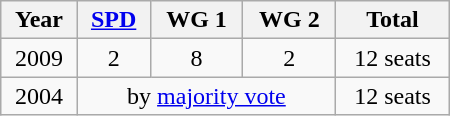<table class="wikitable" width="300">
<tr>
<th>Year</th>
<th><a href='#'>SPD</a></th>
<th>WG 1</th>
<th>WG 2</th>
<th>Total</th>
</tr>
<tr align="center">
<td>2009</td>
<td>2</td>
<td>8</td>
<td>2</td>
<td>12 seats</td>
</tr>
<tr align="center">
<td>2004</td>
<td colspan="3">by <a href='#'>majority vote</a></td>
<td>12 seats</td>
</tr>
</table>
